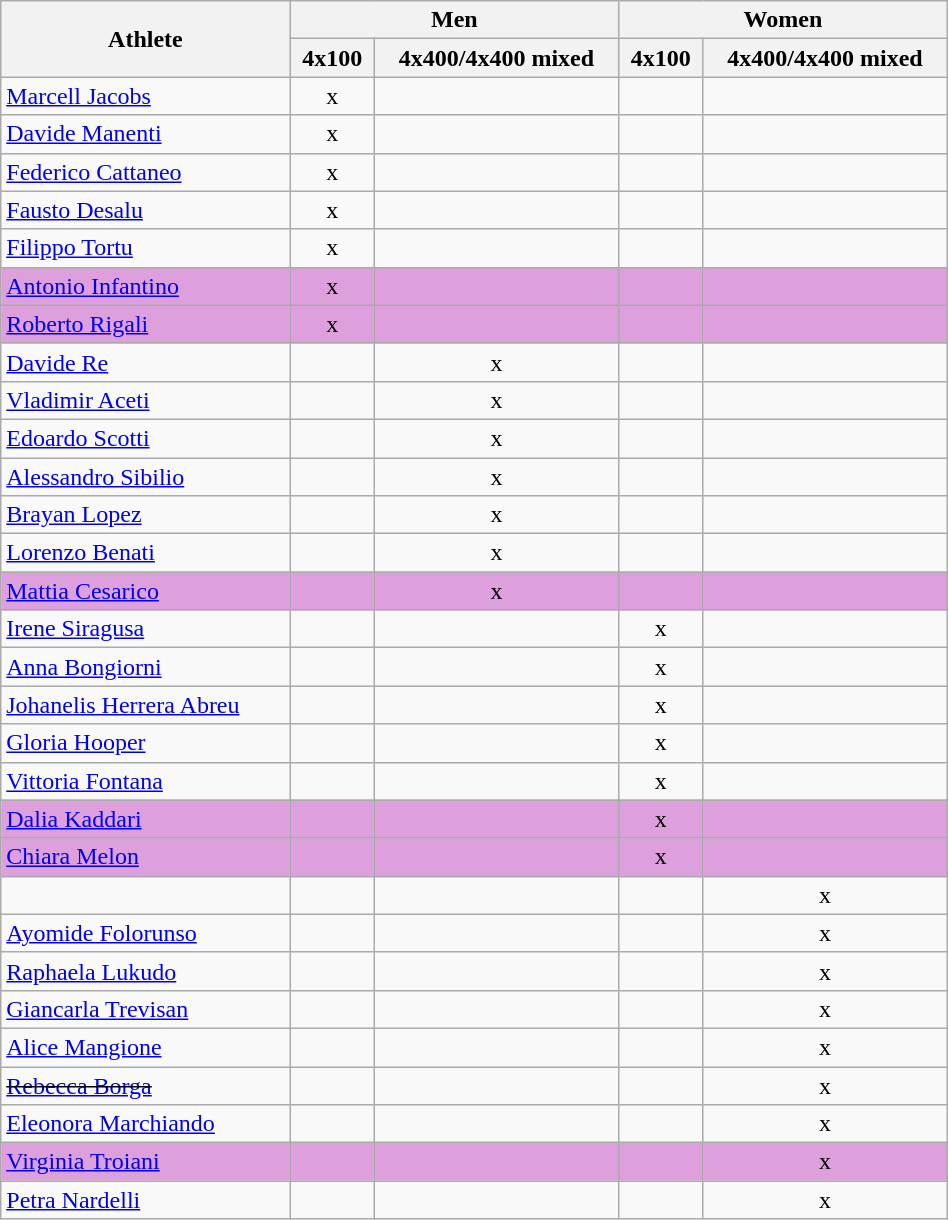<table class="wikitable" width=50% style="font-size:100%; text-align:center;">
<tr>
<th rowspan=2>Athlete</th>
<th colspan=2>Men</th>
<th colspan=2>Women</th>
</tr>
<tr>
<th>4x100</th>
<th>4x400/4x400 mixed</th>
<th>4x100</th>
<th>4x400/4x400 mixed</th>
</tr>
<tr>
<td align=left><a href='#'>Marcell Jacobs</a></td>
<td>x</td>
<td></td>
<td></td>
<td></td>
</tr>
<tr>
<td align=left><a href='#'>Davide Manenti</a></td>
<td>x</td>
<td></td>
<td></td>
<td></td>
</tr>
<tr>
<td align=left><a href='#'>Federico Cattaneo</a></td>
<td>x</td>
<td></td>
<td></td>
<td></td>
</tr>
<tr>
<td align=left><a href='#'>Fausto Desalu</a></td>
<td>x</td>
<td></td>
<td></td>
<td></td>
</tr>
<tr>
<td align=left><a href='#'>Filippo Tortu</a></td>
<td>x</td>
<td></td>
<td></td>
<td></td>
</tr>
<tr bgcolor=plum>
<td align=left><a href='#'>Antonio Infantino</a></td>
<td>x</td>
<td></td>
<td></td>
<td></td>
</tr>
<tr bgcolor=plum>
<td align=left><a href='#'>Roberto Rigali</a></td>
<td>x</td>
<td></td>
<td></td>
<td></td>
</tr>
<tr>
<td align=left><a href='#'>Davide Re</a></td>
<td></td>
<td>x</td>
<td></td>
<td></td>
</tr>
<tr>
<td align=left><a href='#'>Vladimir Aceti</a></td>
<td></td>
<td>x</td>
<td></td>
<td></td>
</tr>
<tr>
<td align=left><a href='#'>Edoardo Scotti</a></td>
<td></td>
<td>x</td>
<td></td>
<td></td>
</tr>
<tr>
<td align=left><a href='#'>Alessandro Sibilio</a></td>
<td></td>
<td>x</td>
<td></td>
<td></td>
</tr>
<tr>
<td align=left><a href='#'>Brayan Lopez</a></td>
<td></td>
<td>x</td>
<td></td>
<td></td>
</tr>
<tr>
<td align=left><a href='#'>Lorenzo Benati</a></td>
<td></td>
<td>x</td>
<td></td>
<td></td>
</tr>
<tr bgcolor=plum>
<td align=left><a href='#'>Mattia Cesarico</a></td>
<td></td>
<td>x</td>
<td></td>
<td></td>
</tr>
<tr>
<td align=left><a href='#'>Irene Siragusa</a></td>
<td></td>
<td></td>
<td>x</td>
<td></td>
</tr>
<tr>
<td align=left><a href='#'>Anna Bongiorni</a></td>
<td></td>
<td></td>
<td>x</td>
<td></td>
</tr>
<tr>
<td align=left><a href='#'>Johanelis Herrera Abreu</a></td>
<td></td>
<td></td>
<td>x</td>
<td></td>
</tr>
<tr>
<td align=left><a href='#'>Gloria Hooper</a></td>
<td></td>
<td></td>
<td>x</td>
<td></td>
</tr>
<tr>
<td align=left><a href='#'>Vittoria Fontana</a></td>
<td></td>
<td></td>
<td>x</td>
<td></td>
</tr>
<tr bgcolor=plum>
<td align=left><a href='#'>Dalia Kaddari</a></td>
<td></td>
<td></td>
<td>x</td>
<td></td>
</tr>
<tr bgcolor=plum>
<td align=left><a href='#'>Chiara Melon</a></td>
<td></td>
<td></td>
<td>x</td>
<td></td>
</tr>
<tr>
<td align=left></td>
<td></td>
<td></td>
<td></td>
<td>x</td>
</tr>
<tr>
<td align=left><a href='#'>Ayomide Folorunso</a></td>
<td></td>
<td></td>
<td></td>
<td>x</td>
</tr>
<tr>
<td align=left><a href='#'>Raphaela Lukudo</a></td>
<td></td>
<td></td>
<td></td>
<td>x</td>
</tr>
<tr>
<td align=left><a href='#'>Giancarla Trevisan</a></td>
<td></td>
<td></td>
<td></td>
<td>x</td>
</tr>
<tr>
<td align=left><a href='#'>Alice Mangione</a></td>
<td></td>
<td></td>
<td></td>
<td>x</td>
</tr>
<tr>
<td align=left><del><a href='#'>Rebecca Borga</a></del></td>
<td></td>
<td></td>
<td></td>
<td>x</td>
</tr>
<tr>
<td align=left><a href='#'>Eleonora Marchiando</a></td>
<td></td>
<td></td>
<td></td>
<td>x</td>
</tr>
<tr bgcolor=plum>
<td align=left><a href='#'>Virginia Troiani</a></td>
<td></td>
<td></td>
<td></td>
<td>x</td>
</tr>
<tr>
<td align=left><a href='#'>Petra Nardelli</a></td>
<td></td>
<td></td>
<td></td>
<td>x</td>
</tr>
</table>
